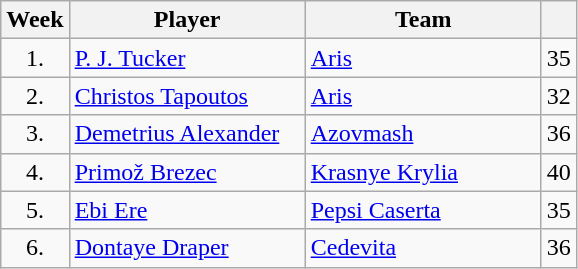<table class="wikitable sortable" style="text-align: center;">
<tr>
<th align="center">Week</th>
<th align="center" width=150>Player</th>
<th align="center" width=150>Team</th>
<th align="center"></th>
</tr>
<tr>
<td>1.</td>
<td align="left"> <a href='#'>P. J. Tucker</a></td>
<td align="left"> <a href='#'>Aris</a></td>
<td>35</td>
</tr>
<tr>
<td>2.</td>
<td align="left"> <a href='#'>Christos Tapoutos</a></td>
<td align="left"> <a href='#'>Aris</a></td>
<td>32</td>
</tr>
<tr>
<td>3.</td>
<td align="left"> <a href='#'>Demetrius Alexander</a></td>
<td align="left"> <a href='#'>Azovmash</a></td>
<td>36</td>
</tr>
<tr>
<td>4.</td>
<td align="left"> <a href='#'>Primož Brezec</a></td>
<td align="left"> <a href='#'>Krasnye Krylia</a></td>
<td>40</td>
</tr>
<tr>
<td>5.</td>
<td align="left"> <a href='#'>Ebi Ere</a></td>
<td align="left"> <a href='#'>Pepsi Caserta</a></td>
<td>35</td>
</tr>
<tr>
<td>6.</td>
<td align="left"> <a href='#'>Dontaye Draper</a></td>
<td align="left"> <a href='#'>Cedevita</a></td>
<td>36</td>
</tr>
</table>
